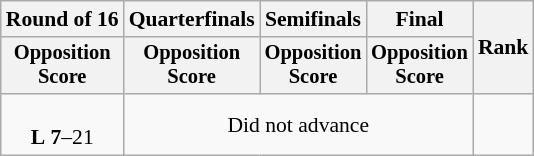<table class=wikitable style="font-size:90%">
<tr>
<th>Round of 16</th>
<th>Quarterfinals</th>
<th>Semifinals</th>
<th>Final</th>
<th rowspan=2>Rank</th>
</tr>
<tr style="font-size:95%">
<th>Opposition<br>Score</th>
<th>Opposition<br>Score</th>
<th>Opposition<br>Score</th>
<th>Opposition<br>Score</th>
</tr>
<tr align=center>
<td><br><strong>L</strong> <strong>7</strong>–21</td>
<td colspan=3>Did not advance</td>
<td></td>
</tr>
</table>
